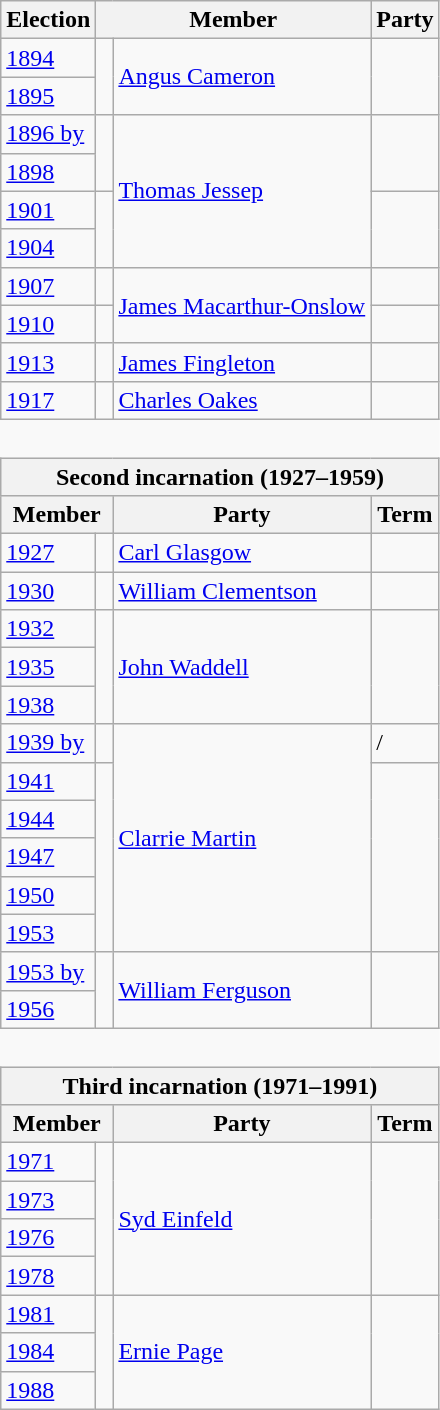<table class="wikitable" style='border-style: none none none none;'>
<tr>
<th>Election</th>
<th colspan="2">Member</th>
<th>Party</th>
</tr>
<tr style="background: #f9f9f9">
<td><a href='#'>1894</a></td>
<td rowspan="2" > </td>
<td rowspan="2"><a href='#'>Angus Cameron</a></td>
<td rowspan="2"></td>
</tr>
<tr style="background: #f9f9f9">
<td><a href='#'>1895</a></td>
</tr>
<tr style="background: #f9f9f9">
<td><a href='#'>1896 by</a></td>
<td rowspan="2" > </td>
<td rowspan="4"><a href='#'>Thomas Jessep</a></td>
<td rowspan="2"></td>
</tr>
<tr style="background: #f9f9f9">
<td><a href='#'>1898</a></td>
</tr>
<tr style="background: #f9f9f9">
<td><a href='#'>1901</a></td>
<td rowspan="2" > </td>
<td rowspan="2"></td>
</tr>
<tr style="background: #f9f9f9">
<td><a href='#'>1904</a></td>
</tr>
<tr style="background: #f9f9f9">
<td><a href='#'>1907</a></td>
<td> </td>
<td rowspan="2"><a href='#'>James Macarthur-Onslow</a></td>
<td></td>
</tr>
<tr style="background: #f9f9f9">
<td><a href='#'>1910</a></td>
<td> </td>
<td></td>
</tr>
<tr style="background: #f9f9f9">
<td><a href='#'>1913</a></td>
<td> </td>
<td><a href='#'>James Fingleton</a></td>
<td></td>
</tr>
<tr style="background: #f9f9f9">
<td><a href='#'>1917</a></td>
<td> </td>
<td><a href='#'>Charles Oakes</a></td>
<td></td>
</tr>
<tr>
<td colspan="4" style='border-style: none none none none;'> </td>
</tr>
<tr>
<th colspan="4">Second incarnation (1927–1959)</th>
</tr>
<tr>
<th colspan="2">Member</th>
<th>Party</th>
<th>Term</th>
</tr>
<tr style="background: #f9f9f9">
<td><a href='#'>1927</a></td>
<td> </td>
<td><a href='#'>Carl Glasgow</a></td>
<td></td>
</tr>
<tr style="background: #f9f9f9">
<td><a href='#'>1930</a></td>
<td> </td>
<td><a href='#'>William Clementson</a></td>
<td></td>
</tr>
<tr style="background: #f9f9f9">
<td><a href='#'>1932</a></td>
<td rowspan="3" > </td>
<td rowspan="3"><a href='#'>John Waddell</a></td>
<td rowspan="3"></td>
</tr>
<tr style="background: #f9f9f9">
<td><a href='#'>1935</a></td>
</tr>
<tr style="background: #f9f9f9">
<td><a href='#'>1938</a></td>
</tr>
<tr style="background: #f9f9f9">
<td><a href='#'>1939 by</a></td>
<td> </td>
<td rowspan="6"><a href='#'>Clarrie Martin</a></td>
<td> / </td>
</tr>
<tr style="background: #f9f9f9">
<td><a href='#'>1941</a></td>
<td rowspan="5" > </td>
<td rowspan="5"></td>
</tr>
<tr style="background: #f9f9f9">
<td><a href='#'>1944</a></td>
</tr>
<tr style="background: #f9f9f9">
<td><a href='#'>1947</a></td>
</tr>
<tr style="background: #f9f9f9">
<td><a href='#'>1950</a></td>
</tr>
<tr style="background: #f9f9f9">
<td><a href='#'>1953</a></td>
</tr>
<tr style="background: #f9f9f9">
<td><a href='#'>1953 by</a></td>
<td rowspan="2" > </td>
<td rowspan="2"><a href='#'>William Ferguson</a></td>
<td rowspan="2"></td>
</tr>
<tr style="background: #f9f9f9">
<td><a href='#'>1956</a></td>
</tr>
<tr>
<td colspan="4" style='border-style: none none none none;'> </td>
</tr>
<tr>
<th colspan="4">Third incarnation (1971–1991)</th>
</tr>
<tr>
<th colspan="2">Member</th>
<th>Party</th>
<th>Term</th>
</tr>
<tr style="background: #f9f9f9">
<td><a href='#'>1971</a></td>
<td rowspan="4" > </td>
<td rowspan="4"><a href='#'>Syd Einfeld</a></td>
<td rowspan="4"></td>
</tr>
<tr style="background: #f9f9f9">
<td><a href='#'>1973</a></td>
</tr>
<tr style="background: #f9f9f9">
<td><a href='#'>1976</a></td>
</tr>
<tr style="background: #f9f9f9">
<td><a href='#'>1978</a></td>
</tr>
<tr style="background: #f9f9f9">
<td><a href='#'>1981</a></td>
<td rowspan="3" > </td>
<td rowspan="3"><a href='#'>Ernie Page</a></td>
<td rowspan="3"></td>
</tr>
<tr style="background: #f9f9f9">
<td><a href='#'>1984</a></td>
</tr>
<tr style="background: #f9f9f9">
<td><a href='#'>1988</a></td>
</tr>
</table>
